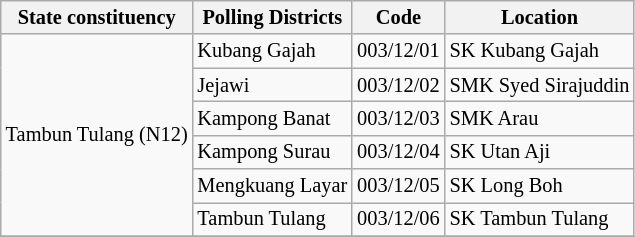<table class="wikitable sortable mw-collapsible" style="white-space:nowrap;font-size:85%">
<tr>
<th>State constituency</th>
<th>Polling Districts</th>
<th>Code</th>
<th>Location</th>
</tr>
<tr>
<td rowspan="6">Tambun Tulang (N12)</td>
<td>Kubang Gajah</td>
<td>003/12/01</td>
<td>SK Kubang Gajah</td>
</tr>
<tr>
<td>Jejawi</td>
<td>003/12/02</td>
<td>SMK Syed Sirajuddin</td>
</tr>
<tr>
<td>Kampong Banat</td>
<td>003/12/03</td>
<td>SMK Arau</td>
</tr>
<tr>
<td>Kampong Surau</td>
<td>003/12/04</td>
<td>SK Utan Aji</td>
</tr>
<tr>
<td>Mengkuang Layar</td>
<td>003/12/05</td>
<td>SK Long Boh</td>
</tr>
<tr>
<td>Tambun Tulang</td>
<td>003/12/06</td>
<td>SK Tambun Tulang</td>
</tr>
<tr>
</tr>
</table>
